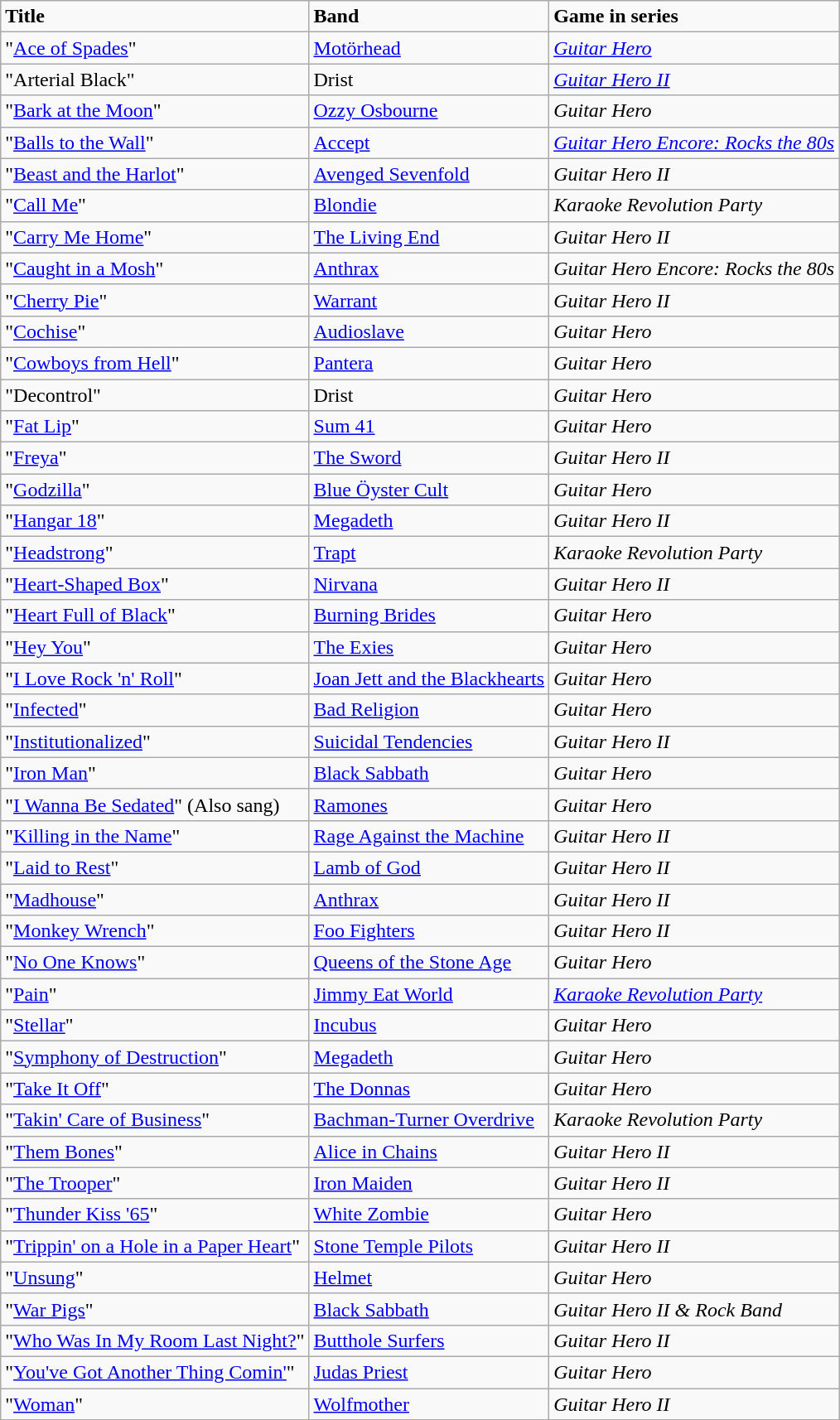<table class="wikitable sortable">
<tr>
<td><strong>Title</strong></td>
<td><strong>Band</strong></td>
<td><strong>Game in series</strong></td>
</tr>
<tr>
<td>"<a href='#'>Ace of Spades</a>"</td>
<td><a href='#'>Motörhead</a></td>
<td><em><a href='#'>Guitar Hero</a></em></td>
</tr>
<tr>
<td>"Arterial Black"</td>
<td>Drist</td>
<td><em><a href='#'>Guitar Hero II</a></em></td>
</tr>
<tr>
<td>"<a href='#'>Bark at the Moon</a>"</td>
<td><a href='#'>Ozzy Osbourne</a></td>
<td><em>Guitar Hero</em></td>
</tr>
<tr>
<td>"<a href='#'>Balls to the Wall</a>"</td>
<td><a href='#'>Accept</a></td>
<td><em><a href='#'>Guitar Hero Encore: Rocks the 80s</a></em></td>
</tr>
<tr>
<td>"<a href='#'>Beast and the Harlot</a>"</td>
<td><a href='#'>Avenged Sevenfold</a></td>
<td><em>Guitar Hero II</em></td>
</tr>
<tr>
<td>"<a href='#'>Call Me</a>"</td>
<td><a href='#'>Blondie</a></td>
<td><em>Karaoke Revolution Party</em></td>
</tr>
<tr>
<td>"<a href='#'>Carry Me Home</a>"</td>
<td><a href='#'>The Living End</a></td>
<td><em>Guitar Hero II</em></td>
</tr>
<tr>
<td>"<a href='#'>Caught in a Mosh</a>"</td>
<td><a href='#'>Anthrax</a></td>
<td><em>Guitar Hero Encore: Rocks the 80s</em></td>
</tr>
<tr>
<td>"<a href='#'>Cherry Pie</a>"</td>
<td><a href='#'>Warrant</a></td>
<td><em>Guitar Hero II</em></td>
</tr>
<tr>
<td>"<a href='#'>Cochise</a>"</td>
<td><a href='#'>Audioslave</a></td>
<td><em>Guitar Hero</em></td>
</tr>
<tr>
<td>"<a href='#'>Cowboys from Hell</a>"</td>
<td><a href='#'>Pantera</a></td>
<td><em>Guitar Hero</em></td>
</tr>
<tr>
<td>"Decontrol"</td>
<td>Drist</td>
<td><em>Guitar Hero</em></td>
</tr>
<tr>
<td>"<a href='#'>Fat Lip</a>"</td>
<td><a href='#'>Sum 41</a></td>
<td><em>Guitar Hero</em></td>
</tr>
<tr>
<td>"<a href='#'>Freya</a>"</td>
<td><a href='#'>The Sword</a></td>
<td><em>Guitar Hero II</em></td>
</tr>
<tr>
<td>"<a href='#'>Godzilla</a>"</td>
<td><a href='#'>Blue Öyster Cult</a></td>
<td><em>Guitar Hero</em></td>
</tr>
<tr>
<td>"<a href='#'>Hangar 18</a>"</td>
<td><a href='#'>Megadeth</a></td>
<td><em>Guitar Hero II</em></td>
</tr>
<tr>
<td>"<a href='#'>Headstrong</a>"</td>
<td><a href='#'>Trapt</a></td>
<td><em>Karaoke Revolution Party</em></td>
</tr>
<tr>
<td>"<a href='#'>Heart-Shaped Box</a>"</td>
<td><a href='#'>Nirvana</a></td>
<td><em>Guitar Hero II</em></td>
</tr>
<tr>
<td>"<a href='#'>Heart Full of Black</a>"</td>
<td><a href='#'>Burning Brides</a></td>
<td><em>Guitar Hero</em></td>
</tr>
<tr>
<td>"<a href='#'>Hey You</a>"</td>
<td><a href='#'>The Exies</a></td>
<td><em>Guitar Hero</em></td>
</tr>
<tr>
<td>"<a href='#'>I Love Rock 'n' Roll</a>"</td>
<td><a href='#'>Joan Jett and the Blackhearts</a></td>
<td><em>Guitar Hero</em></td>
</tr>
<tr>
<td>"<a href='#'>Infected</a>"</td>
<td><a href='#'>Bad Religion</a></td>
<td><em>Guitar Hero</em></td>
</tr>
<tr>
<td>"<a href='#'>Institutionalized</a>"</td>
<td><a href='#'>Suicidal Tendencies</a></td>
<td><em>Guitar Hero II</em></td>
</tr>
<tr>
<td>"<a href='#'>Iron Man</a>"</td>
<td><a href='#'>Black Sabbath</a></td>
<td><em>Guitar Hero</em></td>
</tr>
<tr>
<td>"<a href='#'>I Wanna Be Sedated</a>" (Also sang)</td>
<td><a href='#'>Ramones</a></td>
<td><em>Guitar Hero</em></td>
</tr>
<tr>
<td>"<a href='#'>Killing in the Name</a>"</td>
<td><a href='#'>Rage Against the Machine</a></td>
<td><em>Guitar Hero II</em></td>
</tr>
<tr>
<td>"<a href='#'>Laid to Rest</a>"</td>
<td><a href='#'>Lamb of God</a></td>
<td><em>Guitar Hero II</em></td>
</tr>
<tr>
<td>"<a href='#'>Madhouse</a>"</td>
<td><a href='#'>Anthrax</a></td>
<td><em>Guitar Hero II</em></td>
</tr>
<tr>
<td>"<a href='#'>Monkey Wrench</a>"</td>
<td><a href='#'>Foo Fighters</a></td>
<td><em>Guitar Hero II</em></td>
</tr>
<tr>
<td>"<a href='#'>No One Knows</a>"</td>
<td><a href='#'>Queens of the Stone Age</a></td>
<td><em>Guitar Hero</em></td>
</tr>
<tr>
<td>"<a href='#'>Pain</a>"</td>
<td><a href='#'>Jimmy Eat World</a></td>
<td><em><a href='#'>Karaoke Revolution Party</a></em></td>
</tr>
<tr>
<td>"<a href='#'>Stellar</a>"</td>
<td><a href='#'>Incubus</a></td>
<td><em>Guitar Hero</em></td>
</tr>
<tr>
<td>"<a href='#'>Symphony of Destruction</a>"</td>
<td><a href='#'>Megadeth</a></td>
<td><em>Guitar Hero</em></td>
</tr>
<tr>
<td>"<a href='#'>Take It Off</a>"</td>
<td><a href='#'>The Donnas</a></td>
<td><em>Guitar Hero</em></td>
</tr>
<tr>
<td>"<a href='#'>Takin' Care of Business</a>"</td>
<td><a href='#'>Bachman-Turner Overdrive</a></td>
<td><em>Karaoke Revolution Party</em></td>
</tr>
<tr>
<td>"<a href='#'>Them Bones</a>"</td>
<td><a href='#'>Alice in Chains</a></td>
<td><em>Guitar Hero II</em></td>
</tr>
<tr>
<td>"<a href='#'>The Trooper</a>"</td>
<td><a href='#'>Iron Maiden</a></td>
<td><em>Guitar Hero II</em></td>
</tr>
<tr>
<td>"<a href='#'>Thunder Kiss '65</a>"</td>
<td><a href='#'>White Zombie</a></td>
<td><em>Guitar Hero</em></td>
</tr>
<tr>
<td>"<a href='#'>Trippin' on a Hole in a Paper Heart</a>"</td>
<td><a href='#'>Stone Temple Pilots</a></td>
<td><em>Guitar Hero II</em></td>
</tr>
<tr>
<td>"<a href='#'>Unsung</a>"</td>
<td><a href='#'>Helmet</a></td>
<td><em>Guitar Hero</em></td>
</tr>
<tr>
<td>"<a href='#'>War Pigs</a>"</td>
<td><a href='#'>Black Sabbath</a></td>
<td><em>Guitar Hero II & Rock Band</em></td>
</tr>
<tr>
<td>"<a href='#'>Who Was In My Room Last Night?</a>"</td>
<td><a href='#'>Butthole Surfers</a></td>
<td><em>Guitar Hero II</em></td>
</tr>
<tr>
<td>"<a href='#'>You've Got Another Thing Comin'</a>"</td>
<td><a href='#'>Judas Priest</a></td>
<td><em>Guitar Hero</em></td>
</tr>
<tr>
<td>"<a href='#'>Woman</a>"</td>
<td><a href='#'>Wolfmother</a></td>
<td><em>Guitar Hero II</em></td>
</tr>
</table>
